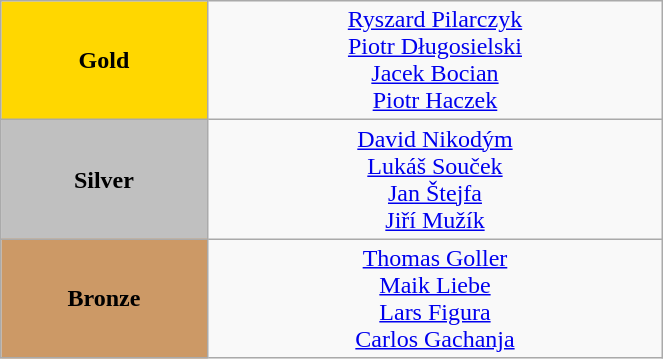<table class="wikitable" style="text-align:center; " width="35%">
<tr>
<td bgcolor="gold"><strong>Gold</strong></td>
<td><a href='#'>Ryszard Pilarczyk</a><br><a href='#'>Piotr Długosielski</a><br><a href='#'>Jacek Bocian</a><br><a href='#'>Piotr Haczek</a><br>  <small><em></em></small></td>
</tr>
<tr>
<td bgcolor="silver"><strong>Silver</strong></td>
<td><a href='#'>David Nikodým</a><br><a href='#'>Lukáš Souček</a><br><a href='#'>Jan Štejfa</a><br><a href='#'>Jiří Mužík</a><br>  <small><em></em></small></td>
</tr>
<tr>
<td bgcolor="CC9966"><strong>Bronze</strong></td>
<td><a href='#'>Thomas Goller</a><br><a href='#'>Maik Liebe</a><br><a href='#'>Lars Figura</a><br><a href='#'>Carlos Gachanja</a><br>  <small><em></em></small></td>
</tr>
</table>
